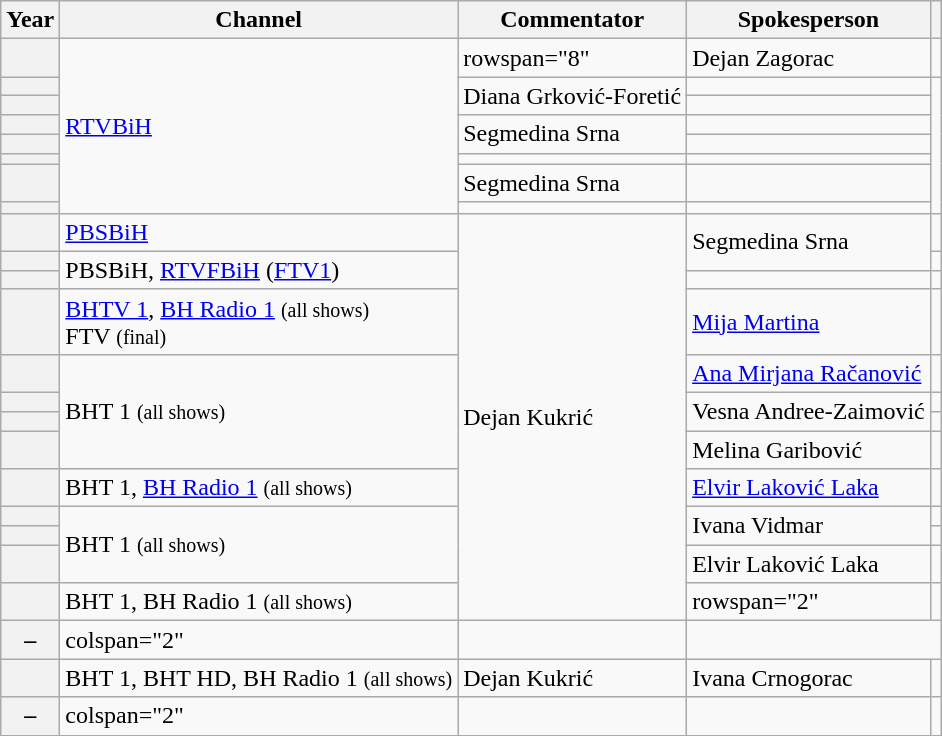<table class="wikitable sortable plainrowheaders">
<tr>
<th>Year</th>
<th>Channel</th>
<th>Commentator</th>
<th>Spokesperson</th>
<th class="unsortable"></th>
</tr>
<tr>
<th scope="row"></th>
<td rowspan="8"><a href='#'>RTVBiH</a></td>
<td>rowspan="8" </td>
<td>Dejan Zagorac</td>
<td></td>
</tr>
<tr>
<th scope="row"></th>
<td rowspan="2">Diana Grković-Foretić</td>
<td></td>
</tr>
<tr>
<th scope="row"></th>
<td></td>
</tr>
<tr>
<th scope="row"></th>
<td rowspan="2">Segmedina Srna</td>
<td></td>
</tr>
<tr>
<th scope="row"></th>
<td></td>
</tr>
<tr>
<th scope="row"></th>
<td></td>
<td></td>
</tr>
<tr>
<th scope="row"></th>
<td>Segmedina Srna</td>
<td></td>
</tr>
<tr>
<th scope="row"></th>
<td></td>
<td></td>
</tr>
<tr>
<th scope="row"></th>
<td><a href='#'>PBSBiH</a></td>
<td rowspan="13">Dejan Kukrić</td>
<td rowspan="2">Segmedina Srna</td>
<td></td>
</tr>
<tr>
<th scope="row"></th>
<td rowspan="2">PBSBiH, <a href='#'>RTVFBiH</a> (<a href='#'>FTV1</a>)</td>
<td></td>
</tr>
<tr>
<th scope="row"></th>
<td></td>
<td></td>
</tr>
<tr>
<th scope="row"></th>
<td><a href='#'>BHTV 1</a>, <a href='#'>BH Radio 1</a> <small>(all shows)</small><br>FTV <small>(final)</small></td>
<td><a href='#'>Mija Martina</a></td>
<td></td>
</tr>
<tr>
<th scope="row"></th>
<td rowspan="4">BHT 1 <small>(all shows)</small></td>
<td><a href='#'>Ana Mirjana Račanović</a></td>
<td></td>
</tr>
<tr>
<th scope="row"></th>
<td rowspan="2">Vesna Andree-Zaimović</td>
<td></td>
</tr>
<tr>
<th scope="row"></th>
<td></td>
</tr>
<tr>
<th scope="row"></th>
<td>Melina Garibović</td>
<td></td>
</tr>
<tr>
<th scope="row"></th>
<td>BHT 1, <a href='#'>BH Radio 1</a> <small>(all shows)</small></td>
<td><a href='#'>Elvir Laković Laka</a></td>
<td></td>
</tr>
<tr>
<th scope="row"></th>
<td rowspan="3">BHT 1 <small>(all shows)</small></td>
<td rowspan="2">Ivana Vidmar</td>
<td></td>
</tr>
<tr>
<th scope="row"></th>
<td></td>
</tr>
<tr>
<th scope="row"></th>
<td>Elvir Laković Laka</td>
<td></td>
</tr>
<tr>
<th scope="row"></th>
<td>BHT 1, BH Radio 1 <small>(all shows)</small></td>
<td>rowspan="2" </td>
<td></td>
</tr>
<tr>
<th scope="row">–</th>
<td>colspan="2"</td>
<td></td>
</tr>
<tr>
<th scope="row"></th>
<td>BHT 1, BHT HD, BH Radio 1 <small>(all shows)</small></td>
<td>Dejan Kukrić</td>
<td>Ivana Crnogorac</td>
<td></td>
</tr>
<tr>
<th scope="row">–</th>
<td>colspan="2"</td>
<td></td>
<td></td>
</tr>
</table>
